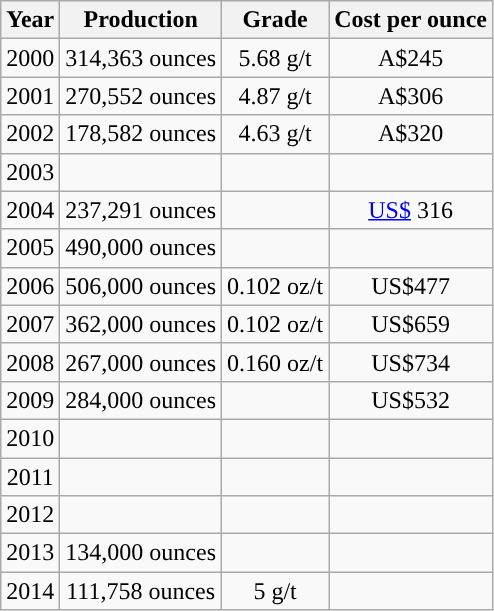<table class="wikitable">
<tr style="text-align:center;">
<th>Year</th>
<th>Production</th>
<th>Grade</th>
<th>Cost per ounce</th>
</tr>
<tr style="text-align:center;">
<td>2000</td>
<td>314,363 ounces</td>
<td>5.68 g/t</td>
<td>A$245</td>
</tr>
<tr style="text-align:center;">
<td>2001</td>
<td>270,552 ounces</td>
<td>4.87 g/t</td>
<td>A$306</td>
</tr>
<tr style="text-align:center;">
<td>2002 </td>
<td>178,582 ounces</td>
<td>4.63 g/t</td>
<td>A$320</td>
</tr>
<tr style="text-align:center;">
<td>2003</td>
<td></td>
<td></td>
<td></td>
</tr>
<tr style="text-align:center;">
<td>2004</td>
<td>237,291 ounces</td>
<td></td>
<td><a href='#'>US$</a> 316</td>
</tr>
<tr style="text-align:center;">
<td>2005</td>
<td>490,000 ounces</td>
<td></td>
<td></td>
</tr>
<tr style="text-align:center;">
<td>2006</td>
<td>506,000 ounces</td>
<td>0.102 oz/t</td>
<td>US$477</td>
</tr>
<tr style="text-align:center;">
<td>2007</td>
<td>362,000 ounces</td>
<td>0.102 oz/t</td>
<td>US$659</td>
</tr>
<tr style="text-align:center;">
<td>2008</td>
<td>267,000 ounces</td>
<td>0.160 oz/t</td>
<td>US$734</td>
</tr>
<tr style="text-align:center;">
<td>2009</td>
<td>284,000 ounces</td>
<td></td>
<td>US$532</td>
</tr>
<tr style="text-align:center;">
<td>2010</td>
<td></td>
<td></td>
<td></td>
</tr>
<tr style="text-align:center;">
<td>2011</td>
<td></td>
<td></td>
<td></td>
</tr>
<tr style="text-align:center;">
<td>2012</td>
<td></td>
<td></td>
<td></td>
</tr>
<tr style="text-align:center;">
<td>2013</td>
<td>134,000 ounces</td>
<td></td>
<td></td>
</tr>
<tr style="text-align:center;">
<td>2014</td>
<td>111,758 ounces</td>
<td>5 g/t</td>
<td></td>
</tr>
</table>
